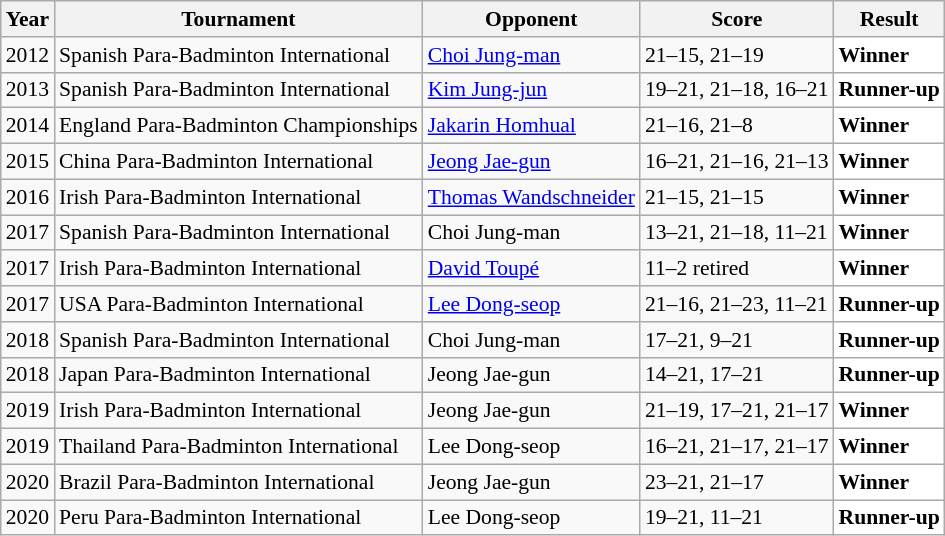<table class="sortable wikitable" style="font-size: 90%;">
<tr>
<th>Year</th>
<th>Tournament</th>
<th>Opponent</th>
<th>Score</th>
<th>Result</th>
</tr>
<tr>
<td align="center">2012</td>
<td align="left">Spanish Para-Badminton International</td>
<td align="left"> <a href='#'>Choi Jung-man</a></td>
<td align="left">21–15, 21–19</td>
<td style="text-align:left; background:white"> <strong>Winner</strong></td>
</tr>
<tr>
<td align="center">2013</td>
<td align="left">Spanish Para-Badminton International</td>
<td align="left"> <a href='#'>Kim Jung-jun</a></td>
<td align="left">19–21, 21–18, 16–21</td>
<td style="text-align:left; background:white"> <strong>Runner-up</strong></td>
</tr>
<tr>
<td align="center">2014</td>
<td align="left">England Para-Badminton Championships</td>
<td align="left"> <a href='#'>Jakarin Homhual</a></td>
<td align="left">21–16, 21–8</td>
<td style="text-align:left; background:white"> <strong>Winner</strong></td>
</tr>
<tr>
<td align="center">2015</td>
<td align="left">China Para-Badminton International</td>
<td align="left"> <a href='#'>Jeong Jae-gun</a></td>
<td align="left">16–21, 21–16, 21–13</td>
<td style="text-align:left; background:white"> <strong>Winner</strong></td>
</tr>
<tr>
<td align="center">2016</td>
<td align="left">Irish Para-Badminton International</td>
<td align="left"> <a href='#'>Thomas Wandschneider</a></td>
<td align="left">21–15, 21–15</td>
<td style="text-align:left; background:white"> <strong>Winner</strong></td>
</tr>
<tr>
<td align="center">2017</td>
<td align="left">Spanish Para-Badminton International</td>
<td align="left"> Choi Jung-man</td>
<td align="left">13–21, 21–18, 11–21</td>
<td style="text-align:left; background:white"> <strong>Winner</strong></td>
</tr>
<tr>
<td align="center">2017</td>
<td align="left">Irish Para-Badminton International</td>
<td align="left"> <a href='#'>David Toupé</a></td>
<td align="left">11–2 retired</td>
<td style="text-align:left; background:white"> <strong>Winner</strong></td>
</tr>
<tr>
<td align="center">2017</td>
<td align="left">USA Para-Badminton International</td>
<td align="left"> <a href='#'>Lee Dong-seop</a></td>
<td align="left">21–16, 21–23, 11–21</td>
<td style="text-align:left; background:white"> <strong>Runner-up</strong></td>
</tr>
<tr>
<td align="center">2018</td>
<td align="left">Spanish Para-Badminton International</td>
<td align="left"> Choi Jung-man</td>
<td align="left">17–21, 9–21</td>
<td style="text-align:left; background:white"> <strong>Runner-up</strong></td>
</tr>
<tr>
<td align="center">2018</td>
<td align="left">Japan Para-Badminton International</td>
<td align="left"> Jeong Jae-gun</td>
<td align="left">14–21, 17–21</td>
<td style="text-align:left; background:white"> <strong>Runner-up</strong></td>
</tr>
<tr>
<td align="center">2019</td>
<td align="left">Irish Para-Badminton International</td>
<td align="left"> Jeong Jae-gun</td>
<td align="left">21–19, 17–21, 21–17</td>
<td style="text-align:left; background:white"> <strong>Winner</strong></td>
</tr>
<tr>
<td align="center">2019</td>
<td align="left">Thailand Para-Badminton International</td>
<td align="left"> Lee Dong-seop</td>
<td align="left">16–21, 21–17, 21–17</td>
<td style="text-align:left; background:white"> <strong>Winner</strong></td>
</tr>
<tr>
<td align="center">2020</td>
<td align="left">Brazil Para-Badminton International</td>
<td align="left"> Jeong Jae-gun</td>
<td align="left">23–21, 21–17</td>
<td style="text-align:left; background:white"> <strong>Winner</strong></td>
</tr>
<tr>
<td align="center">2020</td>
<td align="left">Peru Para-Badminton International</td>
<td align="left"> Lee Dong-seop</td>
<td align="left">19–21, 11–21</td>
<td style="text-align:left; background:white"> <strong>Runner-up</strong></td>
</tr>
</table>
